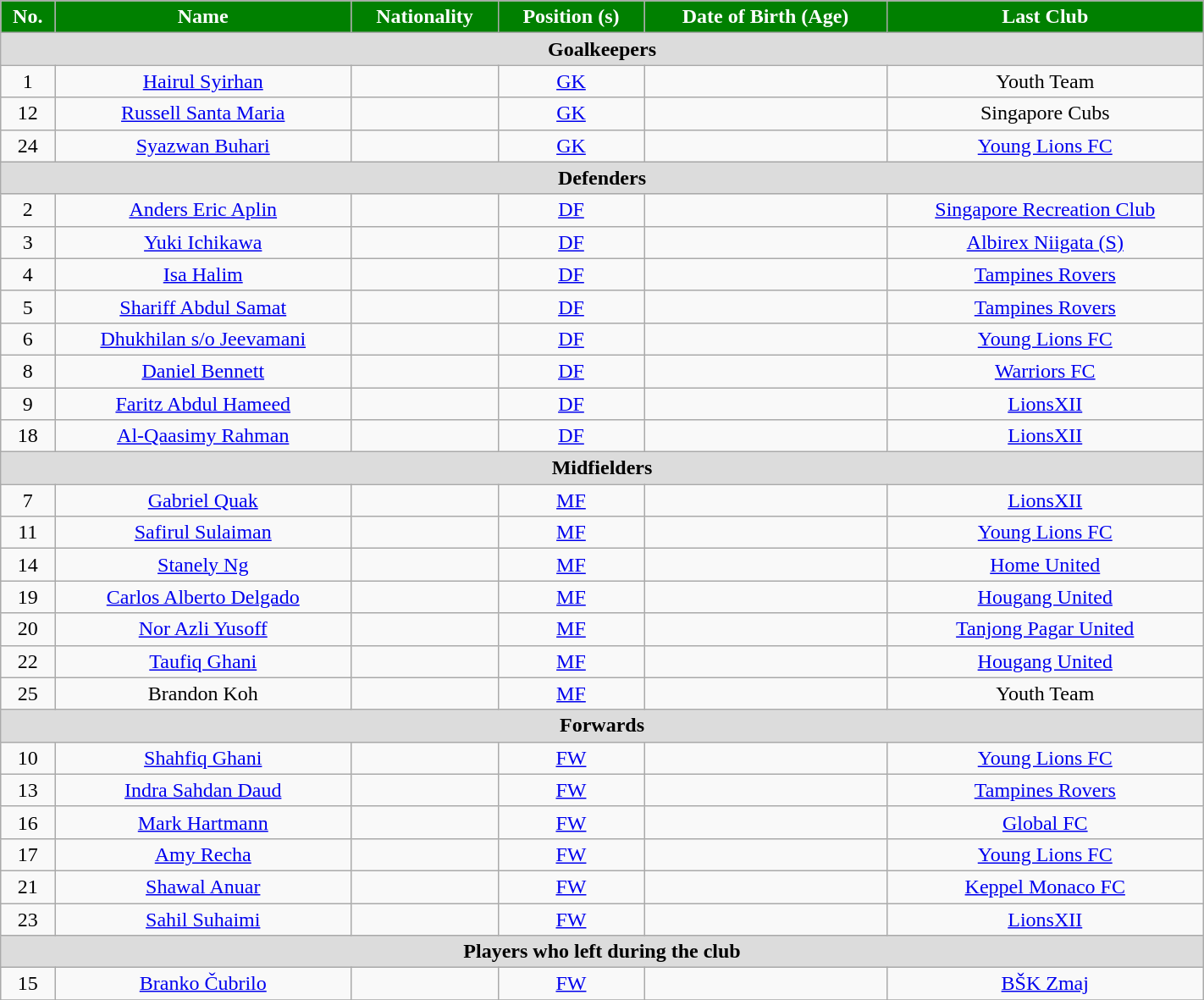<table class="wikitable" style="text-align:center; font-size:100%; width:75%;">
<tr>
<th style="background:#008000; color:white; text-align:center;">No.</th>
<th style="background:#008000; color:white; text-align:center;">Name</th>
<th style="background:#008000; color:white; text-align:center;">Nationality</th>
<th style="background:#008000; color:white; text-align:center;">Position (s)</th>
<th style="background:#008000; color:white; text-align:center;">Date of Birth (Age)</th>
<th style="background:#008000; color:white; text-align:center;">Last Club</th>
</tr>
<tr>
<th colspan="6" style="background:#dcdcdc; text-align:center;">Goalkeepers</th>
</tr>
<tr>
<td>1</td>
<td><a href='#'>Hairul Syirhan</a></td>
<td></td>
<td><a href='#'>GK</a></td>
<td></td>
<td>Youth Team</td>
</tr>
<tr>
<td>12</td>
<td><a href='#'>Russell Santa Maria</a></td>
<td></td>
<td><a href='#'>GK</a></td>
<td></td>
<td> Singapore Cubs</td>
</tr>
<tr>
<td>24</td>
<td><a href='#'>Syazwan Buhari</a></td>
<td></td>
<td><a href='#'>GK</a></td>
<td></td>
<td> <a href='#'>Young Lions FC</a></td>
</tr>
<tr>
<th colspan="6" style="background:#dcdcdc; text-align:center;">Defenders</th>
</tr>
<tr>
<td>2</td>
<td><a href='#'>Anders Eric Aplin</a></td>
<td></td>
<td><a href='#'>DF</a></td>
<td></td>
<td> <a href='#'>Singapore Recreation Club</a></td>
</tr>
<tr>
<td>3</td>
<td><a href='#'>Yuki Ichikawa</a></td>
<td></td>
<td><a href='#'>DF</a></td>
<td></td>
<td> <a href='#'>Albirex Niigata (S)</a></td>
</tr>
<tr>
<td>4</td>
<td><a href='#'>Isa Halim</a></td>
<td></td>
<td><a href='#'>DF</a></td>
<td></td>
<td> <a href='#'>Tampines Rovers</a></td>
</tr>
<tr>
<td>5</td>
<td><a href='#'>Shariff Abdul Samat</a></td>
<td></td>
<td><a href='#'>DF</a></td>
<td></td>
<td> <a href='#'>Tampines Rovers</a></td>
</tr>
<tr>
<td>6</td>
<td><a href='#'>Dhukhilan s/o Jeevamani</a></td>
<td></td>
<td><a href='#'>DF</a></td>
<td></td>
<td> <a href='#'>Young Lions FC</a></td>
</tr>
<tr>
<td>8</td>
<td><a href='#'>Daniel Bennett</a></td>
<td></td>
<td><a href='#'>DF</a></td>
<td></td>
<td> <a href='#'>Warriors FC</a></td>
</tr>
<tr>
<td>9</td>
<td><a href='#'>Faritz Abdul Hameed</a></td>
<td></td>
<td><a href='#'>DF</a></td>
<td></td>
<td> <a href='#'>LionsXII</a></td>
</tr>
<tr>
<td>18</td>
<td><a href='#'>Al-Qaasimy Rahman</a></td>
<td></td>
<td><a href='#'>DF</a></td>
<td></td>
<td> <a href='#'>LionsXII</a></td>
</tr>
<tr>
<th colspan="6" style="background:#dcdcdc; text-align:center;">Midfielders</th>
</tr>
<tr>
<td>7</td>
<td><a href='#'>Gabriel Quak</a></td>
<td></td>
<td><a href='#'>MF</a></td>
<td></td>
<td> <a href='#'>LionsXII</a></td>
</tr>
<tr>
<td>11</td>
<td><a href='#'>Safirul Sulaiman</a></td>
<td></td>
<td><a href='#'>MF</a></td>
<td></td>
<td> <a href='#'>Young Lions FC</a></td>
</tr>
<tr>
<td>14</td>
<td><a href='#'>Stanely Ng</a></td>
<td></td>
<td><a href='#'>MF</a></td>
<td></td>
<td> <a href='#'>Home United</a></td>
</tr>
<tr>
<td>19</td>
<td><a href='#'>Carlos Alberto Delgado</a></td>
<td></td>
<td><a href='#'>MF</a></td>
<td></td>
<td> <a href='#'>Hougang United</a></td>
</tr>
<tr>
<td>20</td>
<td><a href='#'>Nor Azli Yusoff</a></td>
<td></td>
<td><a href='#'>MF</a></td>
<td></td>
<td> <a href='#'>Tanjong Pagar United</a></td>
</tr>
<tr>
<td>22</td>
<td><a href='#'>Taufiq Ghani</a></td>
<td></td>
<td><a href='#'>MF</a></td>
<td></td>
<td> <a href='#'>Hougang United</a></td>
</tr>
<tr>
<td>25</td>
<td>Brandon Koh</td>
<td></td>
<td><a href='#'>MF</a></td>
<td></td>
<td>Youth Team</td>
</tr>
<tr>
<th colspan="6" style="background:#dcdcdc; text-align:center;">Forwards</th>
</tr>
<tr>
<td>10</td>
<td><a href='#'>Shahfiq Ghani</a></td>
<td></td>
<td><a href='#'>FW</a></td>
<td></td>
<td> <a href='#'>Young Lions FC</a></td>
</tr>
<tr>
<td>13</td>
<td><a href='#'>Indra Sahdan Daud</a></td>
<td></td>
<td><a href='#'>FW</a></td>
<td></td>
<td> <a href='#'>Tampines Rovers</a></td>
</tr>
<tr>
<td>16</td>
<td><a href='#'>Mark Hartmann</a></td>
<td></td>
<td><a href='#'>FW</a></td>
<td></td>
<td> <a href='#'>Global FC</a></td>
</tr>
<tr>
<td>17</td>
<td><a href='#'>Amy Recha</a></td>
<td></td>
<td><a href='#'>FW</a></td>
<td></td>
<td> <a href='#'>Young Lions FC</a></td>
</tr>
<tr>
<td>21</td>
<td><a href='#'>Shawal Anuar</a></td>
<td></td>
<td><a href='#'>FW</a></td>
<td></td>
<td> <a href='#'>Keppel Monaco FC</a></td>
</tr>
<tr>
<td>23</td>
<td><a href='#'>Sahil Suhaimi</a></td>
<td></td>
<td><a href='#'>FW</a></td>
<td></td>
<td> <a href='#'>LionsXII</a></td>
</tr>
<tr>
<th colspan="6" style="background:#dcdcdc; text-align:center;">Players who left during the club</th>
</tr>
<tr>
<td>15</td>
<td><a href='#'>Branko Čubrilo</a></td>
<td></td>
<td><a href='#'>FW</a></td>
<td></td>
<td> <a href='#'>BŠK Zmaj</a></td>
</tr>
<tr>
</tr>
</table>
